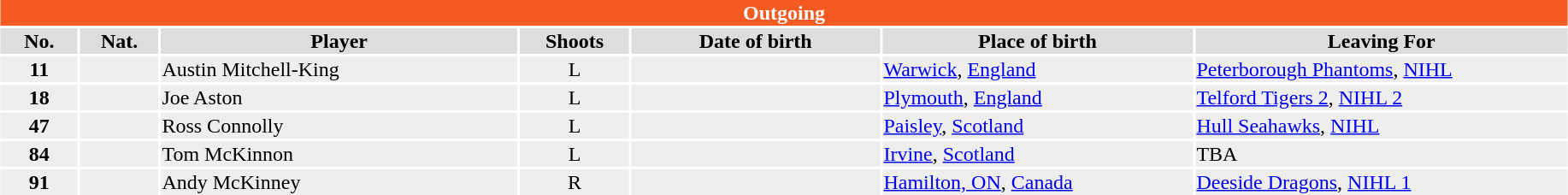<table class="toccolours"  style="width:97%; clear:both; margin:1.5em auto; text-align:center;">
<tr>
<th colspan="10" style="background:#f55a21; color:white;”">Outgoing</th>
</tr>
<tr style="background:#ddd;">
<th width="5%">No.</th>
<th width="5%">Nat.</th>
<th !width="22%">Player</th>
<th width="7%">Shoots</th>
<th width="16%">Date of birth</th>
<th width="20%">Place of birth</th>
<th width="24%">Leaving For</th>
</tr>
<tr style="background:#eee;">
<td><strong>11</strong></td>
<td></td>
<td align="left">Austin Mitchell-King</td>
<td>L</td>
<td align="left"></td>
<td align="left"><a href='#'>Warwick</a>, <a href='#'>England</a></td>
<td align="left"><a href='#'>Peterborough Phantoms</a>, <a href='#'>NIHL</a></td>
</tr>
<tr style="background:#eee;">
<td><strong>18</strong></td>
<td></td>
<td align="left">Joe Aston</td>
<td>L</td>
<td align="left"></td>
<td align="left"><a href='#'>Plymouth</a>, <a href='#'>England</a></td>
<td align="left"><a href='#'>Telford Tigers 2</a>, <a href='#'>NIHL 2</a></td>
</tr>
<tr style="background:#eee;">
<td><strong>47</strong></td>
<td></td>
<td align="left">Ross Connolly</td>
<td>L</td>
<td align="left"></td>
<td align="left"><a href='#'>Paisley</a>, <a href='#'>Scotland</a></td>
<td align="left"><a href='#'>Hull Seahawks</a>, <a href='#'>NIHL</a></td>
</tr>
<tr style="background:#eee;">
<td><strong>84</strong></td>
<td></td>
<td align="left">Tom McKinnon</td>
<td>L</td>
<td align="left"></td>
<td align="left"><a href='#'>Irvine</a>, <a href='#'>Scotland</a></td>
<td align="left">TBA</td>
</tr>
<tr style="background:#eee;">
<td><strong>91</strong></td>
<td></td>
<td align="left">Andy McKinney</td>
<td>R</td>
<td align="left"></td>
<td align="left"><a href='#'>Hamilton, ON</a>, <a href='#'>Canada</a></td>
<td align="left"><a href='#'>Deeside Dragons</a>, <a href='#'>NIHL 1</a></td>
</tr>
</table>
